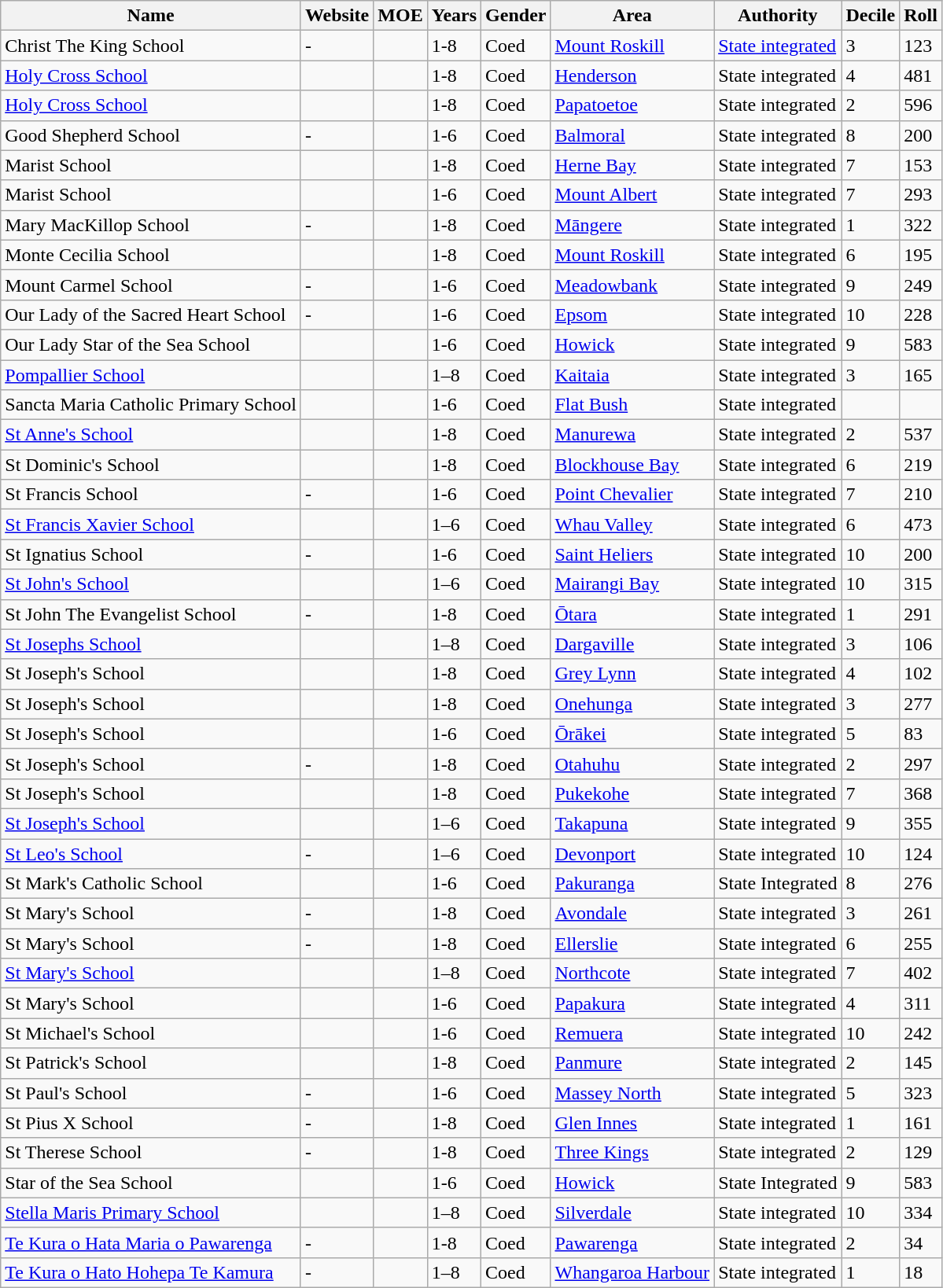<table class="wikitable sortable">
<tr>
<th>Name</th>
<th>Website</th>
<th>MOE</th>
<th>Years</th>
<th>Gender</th>
<th>Area</th>
<th>Authority</th>
<th>Decile</th>
<th>Roll</th>
</tr>
<tr>
<td>Christ The King School</td>
<td>-</td>
<td></td>
<td>1-8</td>
<td>Coed</td>
<td><a href='#'>Mount Roskill</a></td>
<td><a href='#'>State integrated</a></td>
<td>3</td>
<td>123</td>
</tr>
<tr>
<td><a href='#'>Holy Cross School</a></td>
<td></td>
<td></td>
<td>1-8</td>
<td>Coed</td>
<td><a href='#'>Henderson</a></td>
<td>State integrated</td>
<td>4</td>
<td>481</td>
</tr>
<tr>
<td><a href='#'>Holy Cross School</a></td>
<td></td>
<td></td>
<td>1-8</td>
<td>Coed</td>
<td><a href='#'>Papatoetoe</a></td>
<td>State integrated</td>
<td>2</td>
<td>596</td>
</tr>
<tr>
<td>Good Shepherd School</td>
<td>-</td>
<td></td>
<td>1-6</td>
<td>Coed</td>
<td><a href='#'>Balmoral</a></td>
<td>State integrated</td>
<td>8</td>
<td>200</td>
</tr>
<tr>
<td>Marist School</td>
<td></td>
<td></td>
<td>1-8</td>
<td>Coed</td>
<td><a href='#'>Herne Bay</a></td>
<td>State integrated</td>
<td>7</td>
<td>153</td>
</tr>
<tr>
<td>Marist School</td>
<td></td>
<td></td>
<td>1-6</td>
<td>Coed</td>
<td><a href='#'>Mount Albert</a></td>
<td>State integrated</td>
<td>7</td>
<td>293</td>
</tr>
<tr>
<td>Mary MacKillop School</td>
<td>-</td>
<td></td>
<td>1-8</td>
<td>Coed</td>
<td><a href='#'>Māngere</a></td>
<td>State integrated</td>
<td>1</td>
<td>322</td>
</tr>
<tr>
<td>Monte Cecilia School</td>
<td></td>
<td></td>
<td>1-8</td>
<td>Coed</td>
<td><a href='#'>Mount Roskill</a></td>
<td>State integrated</td>
<td>6</td>
<td>195</td>
</tr>
<tr>
<td>Mount Carmel School</td>
<td>-</td>
<td></td>
<td>1-6</td>
<td>Coed</td>
<td><a href='#'>Meadowbank</a></td>
<td>State integrated</td>
<td>9</td>
<td>249</td>
</tr>
<tr>
<td>Our Lady of the Sacred Heart School</td>
<td>-</td>
<td></td>
<td>1-6</td>
<td>Coed</td>
<td><a href='#'>Epsom</a></td>
<td>State integrated</td>
<td>10</td>
<td>228</td>
</tr>
<tr>
<td>Our Lady Star of the Sea School</td>
<td></td>
<td></td>
<td>1-6</td>
<td>Coed</td>
<td><a href='#'>Howick</a></td>
<td>State integrated</td>
<td>9</td>
<td>583</td>
</tr>
<tr>
<td><a href='#'>Pompallier School</a></td>
<td></td>
<td></td>
<td>1–8</td>
<td>Coed</td>
<td><a href='#'>Kaitaia</a></td>
<td>State integrated</td>
<td>3</td>
<td>165</td>
</tr>
<tr>
<td>Sancta Maria Catholic Primary School</td>
<td></td>
<td></td>
<td>1-6</td>
<td>Coed</td>
<td><a href='#'>Flat Bush</a></td>
<td>State integrated</td>
<td></td>
</tr>
<tr>
<td><a href='#'>St Anne's School</a></td>
<td></td>
<td></td>
<td>1-8</td>
<td>Coed</td>
<td><a href='#'>Manurewa</a></td>
<td>State integrated</td>
<td>2</td>
<td>537</td>
</tr>
<tr>
<td>St Dominic's School</td>
<td></td>
<td></td>
<td>1-8</td>
<td>Coed</td>
<td><a href='#'>Blockhouse Bay</a></td>
<td>State integrated</td>
<td>6</td>
<td>219</td>
</tr>
<tr>
<td>St Francis School</td>
<td>-</td>
<td></td>
<td>1-6</td>
<td>Coed</td>
<td><a href='#'>Point Chevalier</a></td>
<td>State integrated</td>
<td>7</td>
<td>210</td>
</tr>
<tr>
<td><a href='#'>St Francis Xavier School</a></td>
<td></td>
<td></td>
<td>1–6</td>
<td>Coed</td>
<td><a href='#'>Whau Valley</a></td>
<td>State integrated</td>
<td>6</td>
<td>473</td>
</tr>
<tr>
<td>St Ignatius School</td>
<td>-</td>
<td></td>
<td>1-6</td>
<td>Coed</td>
<td><a href='#'>Saint Heliers</a></td>
<td>State integrated</td>
<td>10</td>
<td>200</td>
</tr>
<tr>
<td><a href='#'>St John's School</a></td>
<td></td>
<td></td>
<td>1–6</td>
<td>Coed</td>
<td><a href='#'>Mairangi Bay</a></td>
<td>State integrated</td>
<td>10</td>
<td>315</td>
</tr>
<tr>
<td>St John The Evangelist School</td>
<td>-</td>
<td></td>
<td>1-8</td>
<td>Coed</td>
<td><a href='#'>Ōtara</a></td>
<td>State integrated</td>
<td>1</td>
<td>291</td>
</tr>
<tr>
<td><a href='#'>St Josephs School</a></td>
<td></td>
<td></td>
<td>1–8</td>
<td>Coed</td>
<td><a href='#'>Dargaville</a></td>
<td>State integrated</td>
<td>3</td>
<td>106</td>
</tr>
<tr>
<td>St Joseph's School</td>
<td></td>
<td></td>
<td>1-8</td>
<td>Coed</td>
<td><a href='#'>Grey Lynn</a></td>
<td>State integrated</td>
<td>4</td>
<td>102</td>
</tr>
<tr>
<td>St Joseph's School</td>
<td></td>
<td></td>
<td>1-8</td>
<td>Coed</td>
<td><a href='#'>Onehunga</a></td>
<td>State integrated</td>
<td>3</td>
<td>277</td>
</tr>
<tr>
<td>St Joseph's School</td>
<td></td>
<td></td>
<td>1-6</td>
<td>Coed</td>
<td><a href='#'>Ōrākei</a></td>
<td>State integrated</td>
<td>5</td>
<td>83</td>
</tr>
<tr>
<td>St Joseph's School</td>
<td>-</td>
<td></td>
<td>1-8</td>
<td>Coed</td>
<td><a href='#'>Otahuhu</a></td>
<td>State integrated</td>
<td>2</td>
<td>297</td>
</tr>
<tr>
<td>St Joseph's School</td>
<td></td>
<td></td>
<td>1-8</td>
<td>Coed</td>
<td><a href='#'>Pukekohe</a></td>
<td>State integrated</td>
<td>7</td>
<td>368</td>
</tr>
<tr>
<td><a href='#'>St Joseph's School</a></td>
<td></td>
<td></td>
<td>1–6</td>
<td>Coed</td>
<td><a href='#'>Takapuna</a></td>
<td>State integrated</td>
<td>9</td>
<td>355</td>
</tr>
<tr>
<td><a href='#'>St Leo's School</a></td>
<td>-</td>
<td></td>
<td>1–6</td>
<td>Coed</td>
<td><a href='#'>Devonport</a></td>
<td>State integrated</td>
<td>10</td>
<td>124</td>
</tr>
<tr>
<td>St Mark's Catholic School</td>
<td></td>
<td></td>
<td>1-6</td>
<td>Coed</td>
<td><a href='#'>Pakuranga</a></td>
<td>State Integrated</td>
<td>8</td>
<td>276</td>
</tr>
<tr>
<td>St Mary's School</td>
<td>-</td>
<td></td>
<td>1-8</td>
<td>Coed</td>
<td><a href='#'>Avondale</a></td>
<td>State integrated</td>
<td>3</td>
<td>261</td>
</tr>
<tr>
<td>St Mary's School</td>
<td>-</td>
<td></td>
<td>1-8</td>
<td>Coed</td>
<td><a href='#'>Ellerslie</a></td>
<td>State integrated</td>
<td>6</td>
<td>255</td>
</tr>
<tr>
<td><a href='#'>St Mary's School</a></td>
<td></td>
<td></td>
<td>1–8</td>
<td>Coed</td>
<td><a href='#'>Northcote</a></td>
<td>State integrated</td>
<td>7</td>
<td>402</td>
</tr>
<tr>
<td>St Mary's School</td>
<td></td>
<td></td>
<td>1-6</td>
<td>Coed</td>
<td><a href='#'>Papakura</a></td>
<td>State integrated</td>
<td>4</td>
<td>311</td>
</tr>
<tr>
<td>St Michael's School</td>
<td></td>
<td></td>
<td>1-6</td>
<td>Coed</td>
<td><a href='#'>Remuera</a></td>
<td>State integrated</td>
<td>10</td>
<td>242</td>
</tr>
<tr>
<td>St Patrick's School</td>
<td></td>
<td></td>
<td>1-8</td>
<td>Coed</td>
<td><a href='#'>Panmure</a></td>
<td>State integrated</td>
<td>2</td>
<td>145</td>
</tr>
<tr>
<td>St Paul's School</td>
<td>-</td>
<td></td>
<td>1-6</td>
<td>Coed</td>
<td><a href='#'>Massey North</a></td>
<td>State integrated</td>
<td>5</td>
<td>323</td>
</tr>
<tr>
<td>St Pius X School</td>
<td>-</td>
<td></td>
<td>1-8</td>
<td>Coed</td>
<td><a href='#'>Glen Innes</a></td>
<td>State integrated</td>
<td>1</td>
<td>161</td>
</tr>
<tr>
<td>St Therese School</td>
<td>-</td>
<td></td>
<td>1-8</td>
<td>Coed</td>
<td><a href='#'>Three Kings</a></td>
<td>State integrated</td>
<td>2</td>
<td>129</td>
</tr>
<tr>
<td>Star of the Sea School</td>
<td></td>
<td></td>
<td>1-6</td>
<td>Coed</td>
<td><a href='#'>Howick</a></td>
<td>State Integrated</td>
<td>9</td>
<td>583</td>
</tr>
<tr>
<td><a href='#'>Stella Maris Primary School</a></td>
<td></td>
<td></td>
<td>1–8</td>
<td>Coed</td>
<td><a href='#'>Silverdale</a></td>
<td>State integrated</td>
<td>10</td>
<td>334</td>
</tr>
<tr>
<td><a href='#'>Te Kura o Hata Maria o Pawarenga</a></td>
<td>-</td>
<td></td>
<td>1-8</td>
<td>Coed</td>
<td><a href='#'>Pawarenga</a></td>
<td>State integrated</td>
<td>2</td>
<td>34</td>
</tr>
<tr>
<td><a href='#'>Te Kura o Hato Hohepa Te Kamura</a></td>
<td>-</td>
<td></td>
<td>1–8</td>
<td>Coed</td>
<td><a href='#'>Whangaroa Harbour</a></td>
<td>State integrated</td>
<td>1</td>
<td>18</td>
</tr>
</table>
